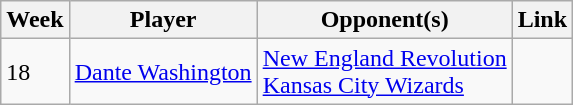<table class=wikitable>
<tr>
<th>Week</th>
<th>Player</th>
<th>Opponent(s)</th>
<th>Link</th>
</tr>
<tr>
<td>18</td>
<td> <a href='#'>Dante Washington</a></td>
<td><a href='#'>New England Revolution</a><br><a href='#'>Kansas City Wizards</a></td>
<td></td>
</tr>
</table>
